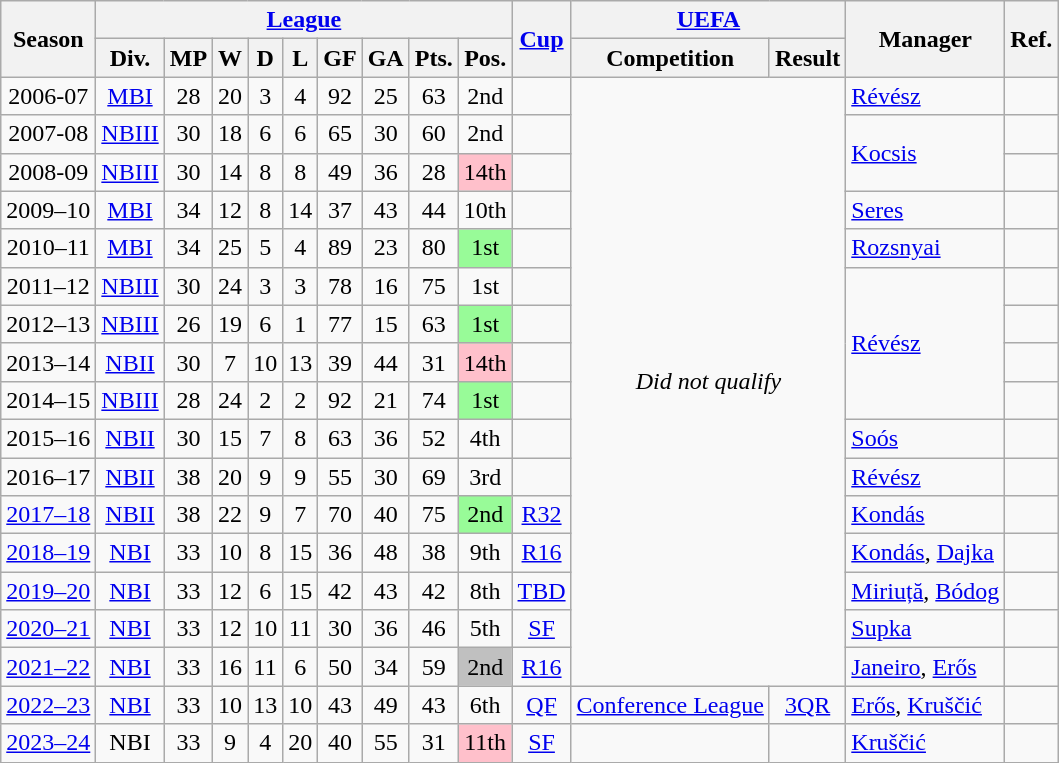<table class="wikitable sortable"  style="text-align:center">
<tr>
<th rowspan="2"><strong>Season</strong></th>
<th colspan="9"><a href='#'>League</a></th>
<th rowspan="2"><a href='#'>Cup</a></th>
<th colspan="2"><a href='#'>UEFA</a></th>
<th rowspan="2">Manager</th>
<th rowspan="2">Ref.</th>
</tr>
<tr>
<th>Div.</th>
<th>MP</th>
<th>W</th>
<th>D</th>
<th>L</th>
<th>GF</th>
<th>GA</th>
<th>Pts.</th>
<th>Pos.</th>
<th>Competition</th>
<th>Result</th>
</tr>
<tr>
<td>2006-07</td>
<td><a href='#'>MBI</a> </td>
<td>28</td>
<td>20</td>
<td>3</td>
<td>4</td>
<td>92</td>
<td>25</td>
<td>63</td>
<td>2nd</td>
<td></td>
<td colspan="2" rowspan="16"><em>Did not qualify</em></td>
<td style="text-align:left"><a href='#'>Révész</a></td>
<td></td>
</tr>
<tr>
<td>2007-08</td>
<td><a href='#'>NBIII</a></td>
<td>30</td>
<td>18</td>
<td>6</td>
<td>6</td>
<td>65</td>
<td>30</td>
<td>60</td>
<td>2nd</td>
<td></td>
<td style="text-align:left" rowspan="2"><a href='#'>Kocsis</a></td>
<td></td>
</tr>
<tr>
<td>2008-09</td>
<td><a href='#'>NBIII</a> </td>
<td>30</td>
<td>14</td>
<td>8</td>
<td>8</td>
<td>49</td>
<td>36</td>
<td>28</td>
<td bgcolor=Pink>14th</td>
<td></td>
<td></td>
</tr>
<tr>
<td>2009–10</td>
<td><a href='#'>MBI</a></td>
<td>34</td>
<td>12</td>
<td>8</td>
<td>14</td>
<td>37</td>
<td>43</td>
<td>44</td>
<td>10th</td>
<td></td>
<td style="text-align:left"><a href='#'>Seres</a></td>
<td></td>
</tr>
<tr>
<td>2010–11</td>
<td><a href='#'>MBI</a> </td>
<td>34</td>
<td>25</td>
<td>5</td>
<td>4</td>
<td>89</td>
<td>23</td>
<td>80</td>
<td bgcolor=PaleGreen>1st</td>
<td></td>
<td style="text-align:left"><a href='#'>Rozsnyai</a></td>
<td></td>
</tr>
<tr>
<td>2011–12</td>
<td><a href='#'>NBIII</a></td>
<td>30</td>
<td>24</td>
<td>3</td>
<td>3</td>
<td>78</td>
<td>16</td>
<td>75</td>
<td>1st</td>
<td></td>
<td style="text-align:left" rowspan="4"><a href='#'>Révész</a></td>
<td></td>
</tr>
<tr>
<td>2012–13</td>
<td><a href='#'>NBIII</a> </td>
<td>26</td>
<td>19</td>
<td>6</td>
<td>1</td>
<td>77</td>
<td>15</td>
<td>63</td>
<td bgcolor=PaleGreen>1st</td>
<td></td>
<td></td>
</tr>
<tr>
<td>2013–14</td>
<td><a href='#'>NBII</a> </td>
<td>30</td>
<td>7</td>
<td>10</td>
<td>13</td>
<td>39</td>
<td>44</td>
<td>31</td>
<td bgcolor=Pink>14th</td>
<td></td>
<td></td>
</tr>
<tr>
<td>2014–15</td>
<td><a href='#'>NBIII</a> </td>
<td>28</td>
<td>24</td>
<td>2</td>
<td>2</td>
<td>92</td>
<td>21</td>
<td>74</td>
<td bgcolor=PaleGreen>1st</td>
<td></td>
<td></td>
</tr>
<tr>
<td>2015–16</td>
<td><a href='#'>NBII</a></td>
<td>30</td>
<td>15</td>
<td>7</td>
<td>8</td>
<td>63</td>
<td>36</td>
<td>52</td>
<td>4th</td>
<td></td>
<td style="text-align:left"><a href='#'>Soós</a></td>
<td></td>
</tr>
<tr>
<td>2016–17</td>
<td><a href='#'>NBII</a></td>
<td>38</td>
<td>20</td>
<td>9</td>
<td>9</td>
<td>55</td>
<td>30</td>
<td>69</td>
<td>3rd</td>
<td></td>
<td style="text-align:left"><a href='#'>Révész</a></td>
<td></td>
</tr>
<tr>
<td><a href='#'>2017–18</a></td>
<td><a href='#'>NBII</a> </td>
<td>38</td>
<td>22</td>
<td>9</td>
<td>7</td>
<td>70</td>
<td>40</td>
<td>75</td>
<td bgcolor=PaleGreen>2nd</td>
<td><a href='#'>R32</a></td>
<td style="text-align:left"> <a href='#'>Kondás</a></td>
<td></td>
</tr>
<tr>
<td><a href='#'>2018–19</a></td>
<td><a href='#'>NBI</a></td>
<td>33</td>
<td>10</td>
<td>8</td>
<td>15</td>
<td>36</td>
<td>48</td>
<td>38</td>
<td>9th</td>
<td><a href='#'>R16</a></td>
<td style="text-align:left"> <a href='#'>Kondás</a>,  <a href='#'>Dajka</a></td>
<td></td>
</tr>
<tr>
<td><a href='#'>2019–20</a></td>
<td><a href='#'>NBI</a></td>
<td>33</td>
<td>12</td>
<td>6</td>
<td>15</td>
<td>42</td>
<td>43</td>
<td>42</td>
<td>8th</td>
<td><a href='#'>TBD</a></td>
<td style="text-align:left">  <a href='#'>Miriuță</a>,  <a href='#'>Bódog</a></td>
<td></td>
</tr>
<tr>
<td><a href='#'>2020–21</a></td>
<td><a href='#'>NBI</a></td>
<td>33</td>
<td>12</td>
<td>10</td>
<td>11</td>
<td>30</td>
<td>36</td>
<td>46</td>
<td>5th</td>
<td><a href='#'>SF</a></td>
<td style="text-align:left"> <a href='#'>Supka</a></td>
<td></td>
</tr>
<tr>
<td><a href='#'>2021–22</a></td>
<td><a href='#'>NBI</a></td>
<td>33</td>
<td>16</td>
<td>11</td>
<td>6</td>
<td>50</td>
<td>34</td>
<td>59</td>
<td bgcolor=Silver>2nd</td>
<td><a href='#'>R16</a></td>
<td style="text-align:left"> <a href='#'>Janeiro</a>,  <a href='#'>Erős</a></td>
<td></td>
</tr>
<tr>
<td><a href='#'>2022–23</a></td>
<td><a href='#'>NBI</a></td>
<td>33</td>
<td>10</td>
<td>13</td>
<td>10</td>
<td>43</td>
<td>49</td>
<td>43</td>
<td>6th</td>
<td><a href='#'>QF</a></td>
<td><a href='#'>Conference League</a></td>
<td><a href='#'>3QR</a></td>
<td style="text-align:left"> <a href='#'>Erős</a>,  <a href='#'>Kruščić</a></td>
<td></td>
</tr>
<tr>
<td><a href='#'>2023–24</a></td>
<td>NBI </td>
<td>33</td>
<td>9</td>
<td>4</td>
<td>20</td>
<td>40</td>
<td>55</td>
<td>31</td>
<td bgcolor=Pink>11th</td>
<td><a href='#'>SF</a></td>
<td></td>
<td></td>
<td style="text-align:left"> <a href='#'>Kruščić</a></td>
<td></td>
</tr>
</table>
